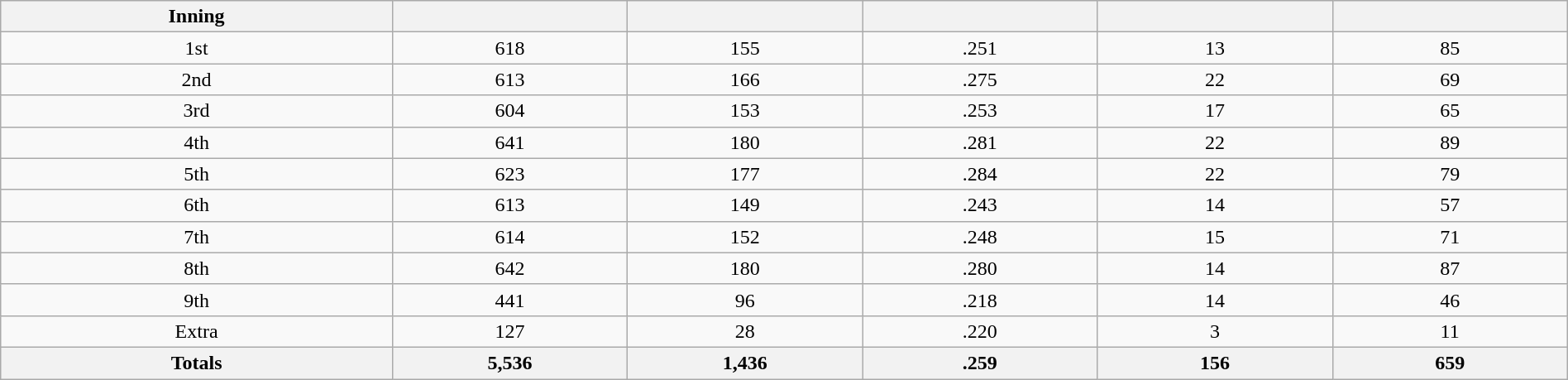<table class="wikitable sortable" style="width:100%;text-align:center;">
<tr>
<th width="25%">Inning</th>
<th width="15%"></th>
<th width="15%"></th>
<th width="15%"></th>
<th width="15%"></th>
<th width="15%"></th>
</tr>
<tr>
<td>1st</td>
<td>618</td>
<td>155</td>
<td>.251</td>
<td>13</td>
<td>85</td>
</tr>
<tr>
<td>2nd</td>
<td>613</td>
<td>166</td>
<td>.275</td>
<td>22</td>
<td>69</td>
</tr>
<tr>
<td>3rd</td>
<td>604</td>
<td>153</td>
<td>.253</td>
<td>17</td>
<td>65</td>
</tr>
<tr>
<td>4th</td>
<td>641</td>
<td>180</td>
<td>.281</td>
<td>22</td>
<td>89</td>
</tr>
<tr>
<td>5th</td>
<td>623</td>
<td>177</td>
<td>.284</td>
<td>22</td>
<td>79</td>
</tr>
<tr>
<td>6th</td>
<td>613</td>
<td>149</td>
<td>.243</td>
<td>14</td>
<td>57</td>
</tr>
<tr>
<td>7th</td>
<td>614</td>
<td>152</td>
<td>.248</td>
<td>15</td>
<td>71</td>
</tr>
<tr>
<td>8th</td>
<td>642</td>
<td>180</td>
<td>.280</td>
<td>14</td>
<td>87</td>
</tr>
<tr>
<td>9th</td>
<td>441</td>
<td>96</td>
<td>.218</td>
<td>14</td>
<td>46</td>
</tr>
<tr>
<td>Extra</td>
<td>127</td>
<td>28</td>
<td>.220</td>
<td>3</td>
<td>11</td>
</tr>
<tr class=sortbottom>
<th>Totals</th>
<th>5,536</th>
<th>1,436</th>
<th>.259</th>
<th>156</th>
<th>659</th>
</tr>
</table>
